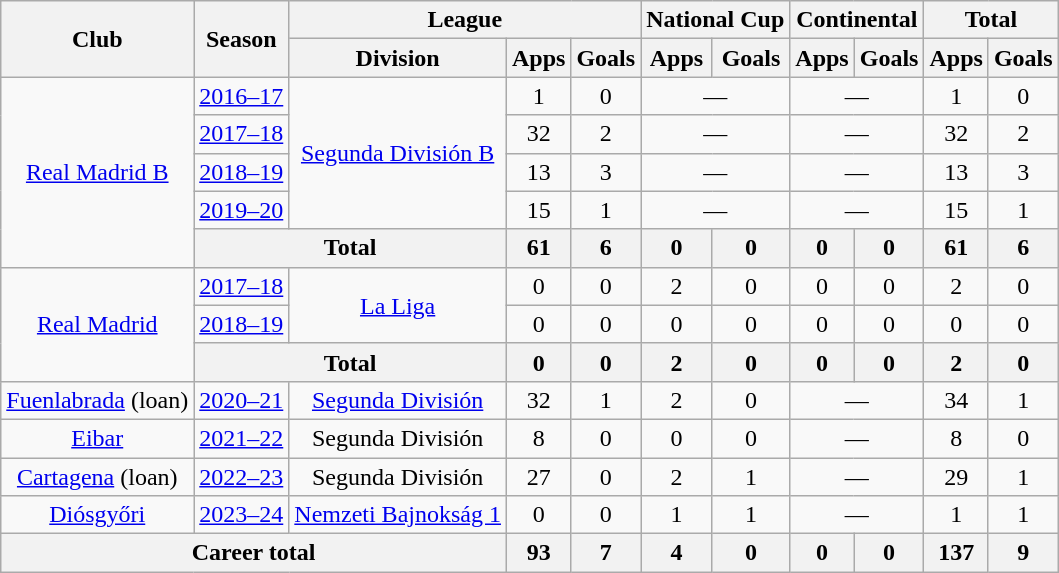<table class="wikitable" style="text-align:center">
<tr>
<th rowspan="2">Club</th>
<th rowspan="2">Season</th>
<th colspan="3">League</th>
<th colspan="2">National Cup</th>
<th colspan="2">Continental</th>
<th colspan="2">Total</th>
</tr>
<tr>
<th>Division</th>
<th>Apps</th>
<th>Goals</th>
<th>Apps</th>
<th>Goals</th>
<th>Apps</th>
<th>Goals</th>
<th>Apps</th>
<th>Goals</th>
</tr>
<tr>
<td rowspan="5"><a href='#'>Real Madrid B</a></td>
<td><a href='#'>2016–17</a></td>
<td rowspan="4"><a href='#'>Segunda División B</a></td>
<td>1</td>
<td>0</td>
<td colspan="2">—</td>
<td colspan="2">—</td>
<td>1</td>
<td>0</td>
</tr>
<tr>
<td><a href='#'>2017–18</a></td>
<td>32</td>
<td>2</td>
<td colspan="2">—</td>
<td colspan="2">—</td>
<td>32</td>
<td>2</td>
</tr>
<tr>
<td><a href='#'>2018–19</a></td>
<td>13</td>
<td>3</td>
<td colspan="2">—</td>
<td colspan="2">—</td>
<td>13</td>
<td>3</td>
</tr>
<tr>
<td><a href='#'>2019–20</a></td>
<td>15</td>
<td>1</td>
<td colspan="2">—</td>
<td colspan="2">—</td>
<td>15</td>
<td>1</td>
</tr>
<tr>
<th colspan="2">Total</th>
<th>61</th>
<th>6</th>
<th>0</th>
<th>0</th>
<th>0</th>
<th>0</th>
<th>61</th>
<th>6</th>
</tr>
<tr>
<td rowspan="3"><a href='#'>Real Madrid</a></td>
<td><a href='#'>2017–18</a></td>
<td rowspan="2"><a href='#'>La Liga</a></td>
<td>0</td>
<td>0</td>
<td>2</td>
<td>0</td>
<td>0</td>
<td>0</td>
<td>2</td>
<td>0</td>
</tr>
<tr>
<td><a href='#'>2018–19</a></td>
<td>0</td>
<td>0</td>
<td>0</td>
<td>0</td>
<td>0</td>
<td>0</td>
<td>0</td>
<td>0</td>
</tr>
<tr>
<th colspan="2">Total</th>
<th>0</th>
<th>0</th>
<th>2</th>
<th>0</th>
<th>0</th>
<th>0</th>
<th>2</th>
<th>0</th>
</tr>
<tr>
<td><a href='#'>Fuenlabrada</a> (loan)</td>
<td><a href='#'>2020–21</a></td>
<td><a href='#'>Segunda División</a></td>
<td>32</td>
<td>1</td>
<td>2</td>
<td>0</td>
<td colspan="2">—</td>
<td>34</td>
<td>1</td>
</tr>
<tr>
<td><a href='#'>Eibar</a></td>
<td><a href='#'>2021–22</a></td>
<td>Segunda División</td>
<td>8</td>
<td>0</td>
<td>0</td>
<td>0</td>
<td colspan="2">—</td>
<td>8</td>
<td>0</td>
</tr>
<tr>
<td><a href='#'>Cartagena</a> (loan)</td>
<td><a href='#'>2022–23</a></td>
<td>Segunda División</td>
<td>27</td>
<td>0</td>
<td>2</td>
<td>1</td>
<td colspan="2">—</td>
<td>29</td>
<td>1</td>
</tr>
<tr>
<td><a href='#'>Diósgyőri</a></td>
<td><a href='#'>2023–24</a></td>
<td><a href='#'>Nemzeti Bajnokság 1</a></td>
<td>0</td>
<td>0</td>
<td>1</td>
<td>1</td>
<td colspan="2">—</td>
<td>1</td>
<td>1</td>
</tr>
<tr>
<th colspan="3">Career total</th>
<th>93</th>
<th>7</th>
<th>4</th>
<th>0</th>
<th>0</th>
<th>0</th>
<th>137</th>
<th>9</th>
</tr>
</table>
